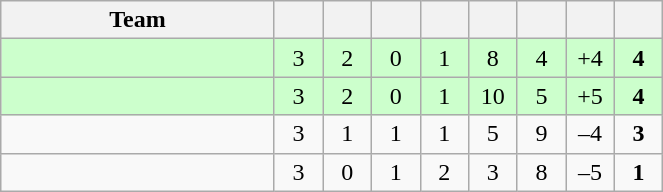<table class="wikitable" style="text-align:center">
<tr>
<th width=175>Team</th>
<th width=25></th>
<th width=25></th>
<th width=25></th>
<th width=25></th>
<th width=25></th>
<th width=25></th>
<th width=25></th>
<th width=25></th>
</tr>
<tr align=center bgcolor=#ccffcc>
<td align=left></td>
<td>3</td>
<td>2</td>
<td>0</td>
<td>1</td>
<td>8</td>
<td>4</td>
<td>+4</td>
<td><strong>4</strong></td>
</tr>
<tr align=center bgcolor=#ccffcc>
<td align=left></td>
<td>3</td>
<td>2</td>
<td>0</td>
<td>1</td>
<td>10</td>
<td>5</td>
<td>+5</td>
<td><strong>4</strong></td>
</tr>
<tr>
<td align=left></td>
<td>3</td>
<td>1</td>
<td>1</td>
<td>1</td>
<td>5</td>
<td>9</td>
<td>–4</td>
<td><strong>3</strong></td>
</tr>
<tr>
<td align=left></td>
<td>3</td>
<td>0</td>
<td>1</td>
<td>2</td>
<td>3</td>
<td>8</td>
<td>–5</td>
<td><strong>1</strong></td>
</tr>
</table>
